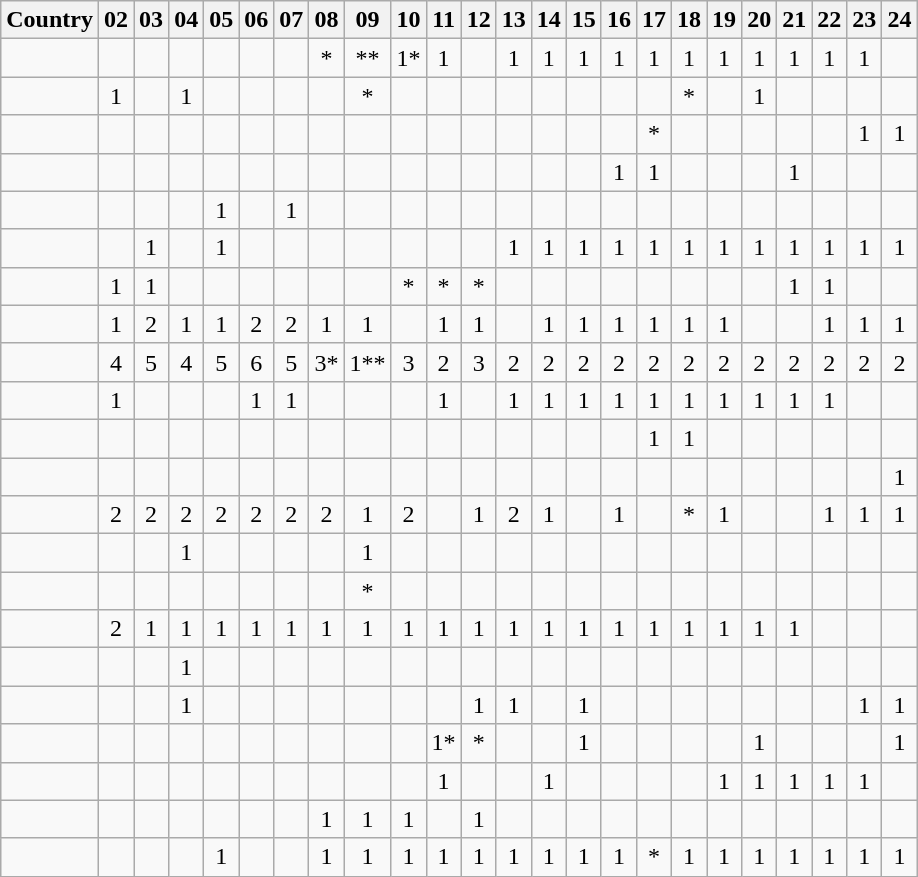<table class="wikitable" style="text-align:center"; font-size:small">
<tr class="hintergrundfarbe5">
<th>Country</th>
<th>02</th>
<th>03</th>
<th>04</th>
<th>05</th>
<th>06</th>
<th>07</th>
<th>08</th>
<th>09</th>
<th>10</th>
<th>11</th>
<th>12</th>
<th>13</th>
<th>14</th>
<th>15</th>
<th>16</th>
<th>17</th>
<th>18</th>
<th>19</th>
<th>20</th>
<th>21</th>
<th>22</th>
<th>23</th>
<th>24</th>
</tr>
<tr>
<td align=left></td>
<td></td>
<td></td>
<td></td>
<td></td>
<td></td>
<td></td>
<td>*</td>
<td>**</td>
<td>1*</td>
<td>1</td>
<td></td>
<td>1</td>
<td>1</td>
<td>1</td>
<td>1</td>
<td>1</td>
<td>1</td>
<td>1</td>
<td>1</td>
<td>1</td>
<td>1</td>
<td>1</td>
<td></td>
</tr>
<tr>
<td align=left></td>
<td>1</td>
<td></td>
<td>1</td>
<td></td>
<td></td>
<td></td>
<td></td>
<td>*</td>
<td></td>
<td></td>
<td></td>
<td></td>
<td></td>
<td></td>
<td></td>
<td></td>
<td>*</td>
<td></td>
<td>1</td>
<td></td>
<td></td>
<td></td>
<td></td>
</tr>
<tr>
<td align=left></td>
<td></td>
<td></td>
<td></td>
<td></td>
<td></td>
<td></td>
<td></td>
<td></td>
<td></td>
<td></td>
<td></td>
<td></td>
<td></td>
<td></td>
<td></td>
<td>*</td>
<td></td>
<td></td>
<td></td>
<td></td>
<td></td>
<td>1</td>
<td>1</td>
</tr>
<tr>
<td align=left></td>
<td></td>
<td></td>
<td></td>
<td></td>
<td></td>
<td></td>
<td></td>
<td></td>
<td></td>
<td></td>
<td></td>
<td></td>
<td></td>
<td></td>
<td>1</td>
<td>1</td>
<td></td>
<td></td>
<td></td>
<td>1</td>
<td></td>
<td></td>
<td></td>
</tr>
<tr>
<td align=left></td>
<td></td>
<td></td>
<td></td>
<td>1</td>
<td></td>
<td>1</td>
<td></td>
<td></td>
<td></td>
<td></td>
<td></td>
<td></td>
<td></td>
<td></td>
<td></td>
<td></td>
<td></td>
<td></td>
<td></td>
<td></td>
<td></td>
<td></td>
<td></td>
</tr>
<tr>
<td align=left></td>
<td></td>
<td>1</td>
<td></td>
<td>1</td>
<td></td>
<td></td>
<td></td>
<td></td>
<td></td>
<td></td>
<td></td>
<td>1</td>
<td>1</td>
<td>1</td>
<td>1</td>
<td>1</td>
<td>1</td>
<td>1</td>
<td>1</td>
<td>1</td>
<td>1</td>
<td>1</td>
<td>1</td>
</tr>
<tr>
<td align=left></td>
<td>1</td>
<td>1</td>
<td></td>
<td></td>
<td></td>
<td></td>
<td></td>
<td></td>
<td>*</td>
<td>*</td>
<td>*</td>
<td></td>
<td></td>
<td></td>
<td></td>
<td></td>
<td></td>
<td></td>
<td></td>
<td>1</td>
<td>1</td>
<td></td>
<td></td>
</tr>
<tr>
<td align=left></td>
<td>1</td>
<td>2</td>
<td>1</td>
<td>1</td>
<td>2</td>
<td>2</td>
<td>1</td>
<td>1</td>
<td></td>
<td>1</td>
<td>1</td>
<td></td>
<td>1</td>
<td>1</td>
<td>1</td>
<td>1</td>
<td>1</td>
<td>1</td>
<td></td>
<td></td>
<td>1</td>
<td>1</td>
<td>1</td>
</tr>
<tr>
<td align=left></td>
<td>4</td>
<td>5</td>
<td>4</td>
<td>5</td>
<td>6</td>
<td>5</td>
<td>3*</td>
<td>1**</td>
<td>3</td>
<td>2</td>
<td>3</td>
<td>2</td>
<td>2</td>
<td>2</td>
<td>2</td>
<td>2</td>
<td>2</td>
<td>2</td>
<td>2</td>
<td>2</td>
<td>2</td>
<td>2</td>
<td>2</td>
</tr>
<tr>
<td align=left></td>
<td>1</td>
<td></td>
<td></td>
<td></td>
<td>1</td>
<td>1</td>
<td></td>
<td></td>
<td></td>
<td>1</td>
<td></td>
<td>1</td>
<td>1</td>
<td>1</td>
<td>1</td>
<td>1</td>
<td>1</td>
<td>1</td>
<td>1</td>
<td>1</td>
<td>1</td>
<td></td>
<td></td>
</tr>
<tr>
<td align=left></td>
<td></td>
<td></td>
<td></td>
<td></td>
<td></td>
<td></td>
<td></td>
<td></td>
<td></td>
<td></td>
<td></td>
<td></td>
<td></td>
<td></td>
<td></td>
<td>1</td>
<td>1</td>
<td></td>
<td></td>
<td></td>
<td></td>
<td></td>
<td></td>
</tr>
<tr>
<td align=left></td>
<td></td>
<td></td>
<td></td>
<td></td>
<td></td>
<td></td>
<td></td>
<td></td>
<td></td>
<td></td>
<td></td>
<td></td>
<td></td>
<td></td>
<td></td>
<td></td>
<td></td>
<td></td>
<td></td>
<td></td>
<td></td>
<td></td>
<td>1</td>
</tr>
<tr>
<td align=left></td>
<td>2</td>
<td>2</td>
<td>2</td>
<td>2</td>
<td>2</td>
<td>2</td>
<td>2</td>
<td>1</td>
<td>2</td>
<td></td>
<td>1</td>
<td>2</td>
<td>1</td>
<td></td>
<td>1</td>
<td></td>
<td>*</td>
<td>1</td>
<td></td>
<td></td>
<td>1</td>
<td>1</td>
<td>1</td>
</tr>
<tr>
<td align=left></td>
<td></td>
<td></td>
<td>1</td>
<td></td>
<td></td>
<td></td>
<td></td>
<td>1</td>
<td></td>
<td></td>
<td></td>
<td></td>
<td></td>
<td></td>
<td></td>
<td></td>
<td></td>
<td></td>
<td></td>
<td></td>
<td></td>
<td></td>
<td></td>
</tr>
<tr>
<td align=left></td>
<td></td>
<td></td>
<td></td>
<td></td>
<td></td>
<td></td>
<td></td>
<td>*</td>
<td></td>
<td></td>
<td></td>
<td></td>
<td></td>
<td></td>
<td></td>
<td></td>
<td></td>
<td></td>
<td></td>
<td></td>
<td></td>
<td></td>
<td></td>
</tr>
<tr>
<td align=left></td>
<td>2</td>
<td>1</td>
<td>1</td>
<td>1</td>
<td>1</td>
<td>1</td>
<td>1</td>
<td>1</td>
<td>1</td>
<td>1</td>
<td>1</td>
<td>1</td>
<td>1</td>
<td>1</td>
<td>1</td>
<td>1</td>
<td>1</td>
<td>1</td>
<td>1</td>
<td>1</td>
<td></td>
<td></td>
<td></td>
</tr>
<tr>
<td align=left></td>
<td></td>
<td></td>
<td>1</td>
<td></td>
<td></td>
<td></td>
<td></td>
<td></td>
<td></td>
<td></td>
<td></td>
<td></td>
<td></td>
<td></td>
<td></td>
<td></td>
<td></td>
<td></td>
<td></td>
<td></td>
<td></td>
<td></td>
<td></td>
</tr>
<tr>
<td align=left></td>
<td></td>
<td></td>
<td>1</td>
<td></td>
<td></td>
<td></td>
<td></td>
<td></td>
<td></td>
<td></td>
<td>1</td>
<td>1</td>
<td></td>
<td>1</td>
<td></td>
<td></td>
<td></td>
<td></td>
<td></td>
<td></td>
<td></td>
<td>1</td>
<td>1</td>
</tr>
<tr>
<td align=left></td>
<td></td>
<td></td>
<td></td>
<td></td>
<td></td>
<td></td>
<td></td>
<td></td>
<td></td>
<td>1*</td>
<td>*</td>
<td></td>
<td></td>
<td>1</td>
<td></td>
<td></td>
<td></td>
<td></td>
<td>1</td>
<td></td>
<td></td>
<td></td>
<td>1</td>
</tr>
<tr>
<td align=left></td>
<td></td>
<td></td>
<td></td>
<td></td>
<td></td>
<td></td>
<td></td>
<td></td>
<td></td>
<td>1</td>
<td></td>
<td></td>
<td>1</td>
<td></td>
<td></td>
<td></td>
<td></td>
<td>1</td>
<td>1</td>
<td>1</td>
<td>1</td>
<td>1</td>
<td></td>
</tr>
<tr>
<td align=left></td>
<td></td>
<td></td>
<td></td>
<td></td>
<td></td>
<td></td>
<td>1</td>
<td>1</td>
<td>1</td>
<td></td>
<td>1</td>
<td></td>
<td></td>
<td></td>
<td></td>
<td></td>
<td></td>
<td></td>
<td></td>
<td></td>
<td></td>
<td></td>
<td></td>
</tr>
<tr>
<td align=left></td>
<td></td>
<td></td>
<td></td>
<td>1</td>
<td></td>
<td></td>
<td>1</td>
<td>1</td>
<td>1</td>
<td>1</td>
<td>1</td>
<td>1</td>
<td>1</td>
<td>1</td>
<td>1</td>
<td>*</td>
<td>1</td>
<td>1</td>
<td>1</td>
<td>1</td>
<td>1</td>
<td>1</td>
<td>1</td>
</tr>
</table>
